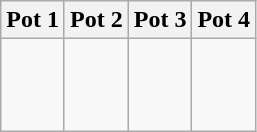<table class="wikitable">
<tr>
<th>Pot 1</th>
<th>Pot 2</th>
<th>Pot 3</th>
<th>Pot 4</th>
</tr>
<tr>
<td style="vertical-align: top;"><br><br><br></td>
<td style="vertical-align: top;"><br><br><br></td>
<td style="vertical-align: top;"><br><br><br></td>
<td style="vertical-align: top;"><br><br><br></td>
</tr>
</table>
